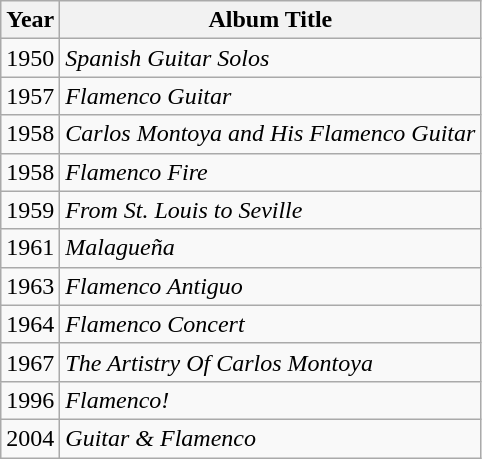<table class="wikitable">
<tr>
<th>Year</th>
<th>Album Title</th>
</tr>
<tr>
<td>1950</td>
<td><em>Spanish Guitar Solos </em><br></td>
</tr>
<tr>
<td>1957</td>
<td><em>Flamenco Guitar</em><br></td>
</tr>
<tr>
<td>1958</td>
<td><em>Carlos Montoya and His Flamenco Guitar</em><br></td>
</tr>
<tr>
<td>1958</td>
<td><em>Flamenco Fire</em><br></td>
</tr>
<tr>
<td>1959</td>
<td><em>From St. Louis to Seville</em><br></td>
</tr>
<tr>
<td>1961</td>
<td><em>Malagueña</em><br></td>
</tr>
<tr>
<td>1963</td>
<td><em>Flamenco Antiguo</em><br></td>
</tr>
<tr>
<td>1964</td>
<td><em>Flamenco Concert</em><br></td>
</tr>
<tr>
<td>1967</td>
<td><em>The Artistry Of Carlos Montoya</em></td>
</tr>
<tr>
<td>1996</td>
<td><em>Flamenco!</em><br></td>
</tr>
<tr>
<td>2004</td>
<td><em>Guitar & Flamenco</em><br></td>
</tr>
</table>
